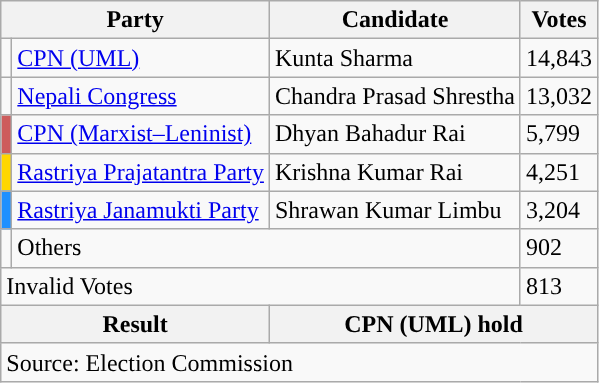<table class="wikitable">
<tr>
<th colspan="2">Party</th>
<th>Candidate</th>
<th>Votes</th>
</tr>
<tr>
<td style="background-color:"></td>
<td><a href='#'>CPN (UML)</a></td>
<td>Kunta Sharma</td>
<td>14,843</td>
</tr>
<tr>
<td style="background-color:"></td>
<td><a href='#'>Nepali Congress</a></td>
<td>Chandra Prasad Shrestha</td>
<td>13,032</td>
</tr>
<tr>
<td style="background-color:indianred"></td>
<td><a href='#'>CPN (Marxist–Leninist)</a></td>
<td>Dhyan Bahadur Rai</td>
<td>5,799</td>
</tr>
<tr>
<td style="background-color:gold"></td>
<td><a href='#'>Rastriya Prajatantra Party</a></td>
<td>Krishna Kumar Rai</td>
<td>4,251</td>
</tr>
<tr>
<td style="background-color:dodgerblue"></td>
<td><a href='#'>Rastriya Janamukti Party</a></td>
<td>Shrawan Kumar Limbu</td>
<td>3,204</td>
</tr>
<tr>
<td></td>
<td colspan="2">Others</td>
<td>902</td>
</tr>
<tr>
<td colspan="3">Invalid Votes</td>
<td>813</td>
</tr>
<tr>
<th colspan="2">Result</th>
<th colspan="2">CPN (UML) hold</th>
</tr>
<tr>
<td colspan="4">Source: Election Commission</td>
</tr>
</table>
